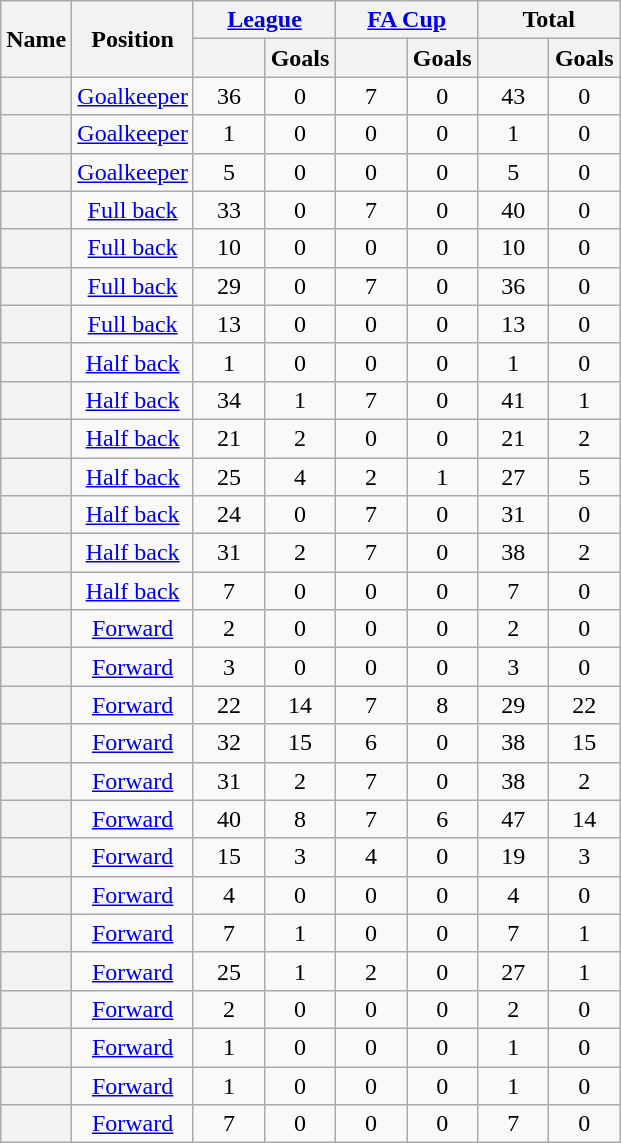<table class="wikitable sortable plainrowheaders" style=text-align:center>
<tr class="unsortable">
<th scope=col rowspan=2>Name</th>
<th scope=col rowspan=2>Position</th>
<th scope=col colspan=2><a href='#'>League</a></th>
<th scope=col colspan=2><a href='#'>FA Cup</a></th>
<th scope=col colspan=2>Total</th>
</tr>
<tr>
<th width=40 scope=col></th>
<th width=40 scope=col>Goals</th>
<th width=40 scope=col></th>
<th width=40 scope=col>Goals</th>
<th width=40 scope=col></th>
<th width=40 scope=col>Goals</th>
</tr>
<tr>
<th scope="row"></th>
<td data-sort-value="1"><a href='#'>Goalkeeper</a></td>
<td>36</td>
<td>0</td>
<td>7</td>
<td>0</td>
<td>43</td>
<td>0</td>
</tr>
<tr>
<th scope="row"></th>
<td data-sort-value="1"><a href='#'>Goalkeeper</a></td>
<td>1</td>
<td>0</td>
<td>0</td>
<td>0</td>
<td>1</td>
<td>0</td>
</tr>
<tr>
<th scope="row"></th>
<td data-sort-value="1"><a href='#'>Goalkeeper</a></td>
<td>5</td>
<td>0</td>
<td>0</td>
<td>0</td>
<td>5</td>
<td>0</td>
</tr>
<tr>
<th scope="row"></th>
<td data-sort-value="2"><a href='#'>Full back</a></td>
<td>33</td>
<td>0</td>
<td>7</td>
<td>0</td>
<td>40</td>
<td>0</td>
</tr>
<tr>
<th scope="row"></th>
<td data-sort-value="2"><a href='#'>Full back</a></td>
<td>10</td>
<td>0</td>
<td>0</td>
<td>0</td>
<td>10</td>
<td>0</td>
</tr>
<tr>
<th scope="row"></th>
<td data-sort-value="2"><a href='#'>Full back</a></td>
<td>29</td>
<td>0</td>
<td>7</td>
<td>0</td>
<td>36</td>
<td>0</td>
</tr>
<tr>
<th scope="row"></th>
<td data-sort-value="2"><a href='#'>Full back</a></td>
<td>13</td>
<td>0</td>
<td>0</td>
<td>0</td>
<td>13</td>
<td>0</td>
</tr>
<tr>
<th scope="row"></th>
<td data-sort-value="3"><a href='#'>Half back</a></td>
<td>1</td>
<td>0</td>
<td>0</td>
<td>0</td>
<td>1</td>
<td>0</td>
</tr>
<tr>
<th scope="row"></th>
<td data-sort-value="3"><a href='#'>Half back</a></td>
<td>34</td>
<td>1</td>
<td>7</td>
<td>0</td>
<td>41</td>
<td>1</td>
</tr>
<tr>
<th scope="row"></th>
<td data-sort-value="3"><a href='#'>Half back</a></td>
<td>21</td>
<td>2</td>
<td>0</td>
<td>0</td>
<td>21</td>
<td>2</td>
</tr>
<tr>
<th scope="row"></th>
<td data-sort-value="3"><a href='#'>Half back</a></td>
<td>25</td>
<td>4</td>
<td>2</td>
<td>1</td>
<td>27</td>
<td>5</td>
</tr>
<tr>
<th scope="row"></th>
<td data-sort-value="3"><a href='#'>Half back</a></td>
<td>24</td>
<td>0</td>
<td>7</td>
<td>0</td>
<td>31</td>
<td>0</td>
</tr>
<tr>
<th scope="row"></th>
<td data-sort-value="3"><a href='#'>Half back</a></td>
<td>31</td>
<td>2</td>
<td>7</td>
<td>0</td>
<td>38</td>
<td>2</td>
</tr>
<tr>
<th scope="row"></th>
<td data-sort-value="3"><a href='#'>Half back</a></td>
<td>7</td>
<td>0</td>
<td>0</td>
<td>0</td>
<td>7</td>
<td>0</td>
</tr>
<tr>
<th scope="row"></th>
<td data-sort-value="4"><a href='#'>Forward</a></td>
<td>2</td>
<td>0</td>
<td>0</td>
<td>0</td>
<td>2</td>
<td>0</td>
</tr>
<tr>
<th scope="row"></th>
<td data-sort-value="4"><a href='#'>Forward</a></td>
<td>3</td>
<td>0</td>
<td>0</td>
<td>0</td>
<td>3</td>
<td>0</td>
</tr>
<tr>
<th scope="row"></th>
<td data-sort-value="4"><a href='#'>Forward</a></td>
<td>22</td>
<td>14</td>
<td>7</td>
<td>8</td>
<td>29</td>
<td>22</td>
</tr>
<tr>
<th scope="row"></th>
<td data-sort-value="4"><a href='#'>Forward</a></td>
<td>32</td>
<td>15</td>
<td>6</td>
<td>0</td>
<td>38</td>
<td>15</td>
</tr>
<tr>
<th scope="row"></th>
<td data-sort-value="4"><a href='#'>Forward</a></td>
<td>31</td>
<td>2</td>
<td>7</td>
<td>0</td>
<td>38</td>
<td>2</td>
</tr>
<tr>
<th scope="row"></th>
<td data-sort-value="4"><a href='#'>Forward</a></td>
<td>40</td>
<td>8</td>
<td>7</td>
<td>6</td>
<td>47</td>
<td>14</td>
</tr>
<tr>
<th scope="row"></th>
<td data-sort-value="4"><a href='#'>Forward</a></td>
<td>15</td>
<td>3</td>
<td>4</td>
<td>0</td>
<td>19</td>
<td>3</td>
</tr>
<tr>
<th scope="row"></th>
<td data-sort-value="4"><a href='#'>Forward</a></td>
<td>4</td>
<td>0</td>
<td>0</td>
<td>0</td>
<td>4</td>
<td>0</td>
</tr>
<tr>
<th scope="row"></th>
<td data-sort-value="4"><a href='#'>Forward</a></td>
<td>7</td>
<td>1</td>
<td>0</td>
<td>0</td>
<td>7</td>
<td>1</td>
</tr>
<tr>
<th scope="row"></th>
<td data-sort-value="4"><a href='#'>Forward</a></td>
<td>25</td>
<td>1</td>
<td>2</td>
<td>0</td>
<td>27</td>
<td>1</td>
</tr>
<tr>
<th scope="row"></th>
<td data-sort-value="4"><a href='#'>Forward</a></td>
<td>2</td>
<td>0</td>
<td>0</td>
<td>0</td>
<td>2</td>
<td>0</td>
</tr>
<tr>
<th scope="row"></th>
<td data-sort-value="4"><a href='#'>Forward</a></td>
<td>1</td>
<td>0</td>
<td>0</td>
<td>0</td>
<td>1</td>
<td>0</td>
</tr>
<tr>
<th scope="row"></th>
<td data-sort-value="4"><a href='#'>Forward</a></td>
<td>1</td>
<td>0</td>
<td>0</td>
<td>0</td>
<td>1</td>
<td>0</td>
</tr>
<tr>
<th scope="row"></th>
<td data-sort-value="4"><a href='#'>Forward</a></td>
<td>7</td>
<td>0</td>
<td>0</td>
<td>0</td>
<td>7</td>
<td>0</td>
</tr>
</table>
